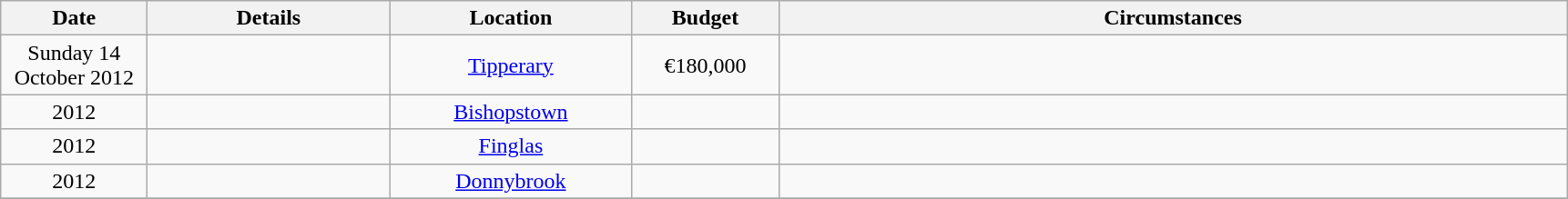<table class="wikitable">
<tr>
<th width="100" rowspan="1">Date</th>
<th width="170" rowspan="1">Details</th>
<th width="170" rowspan="1">Location</th>
<th width="100" rowspan="1">Budget</th>
<th width="570" rowspan="1">Circumstances</th>
</tr>
<tr>
<td style="text-align: center;">Sunday 14 October 2012</td>
<td style="text-align: center;"> </td>
<td style="text-align: center;"><a href='#'>Tipperary</a></td>
<td style="text-align: center;">€180,000</td>
<td style="text-align: center;"></td>
</tr>
<tr>
<td style="text-align: center;">2012</td>
<td style="text-align: center;"> </td>
<td style="text-align: center;"><a href='#'>Bishopstown</a></td>
<td style="text-align: center;"></td>
<td style="text-align: center;"></td>
</tr>
<tr>
<td style="text-align: center;">2012</td>
<td style="text-align: center;"> </td>
<td style="text-align: center;"><a href='#'>Finglas</a></td>
<td style="text-align: center;"></td>
<td style="text-align: center;"></td>
</tr>
<tr>
<td style="text-align: center;">2012</td>
<td style="text-align: center;"> </td>
<td style="text-align: center;"><a href='#'>Donnybrook</a></td>
<td style="text-align: center;"></td>
<td style="text-align: center;"></td>
</tr>
<tr>
</tr>
</table>
